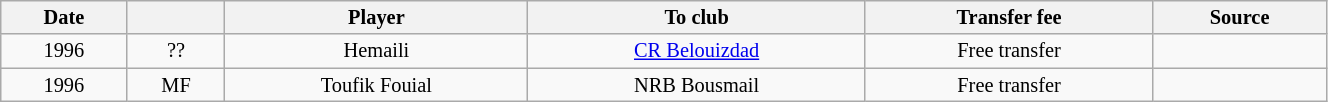<table class="wikitable sortable" style="width:70%; text-align:center; font-size:85%; text-align:centre;">
<tr>
<th><strong>Date</strong></th>
<th><strong></strong></th>
<th><strong>Player</strong></th>
<th><strong>To club</strong></th>
<th><strong>Transfer fee</strong></th>
<th><strong>Source</strong></th>
</tr>
<tr>
<td>1996</td>
<td>??</td>
<td> Hemaili</td>
<td> <a href='#'>CR Belouizdad</a></td>
<td>Free transfer</td>
<td></td>
</tr>
<tr>
<td>1996</td>
<td>MF</td>
<td> Toufik Fouial</td>
<td> NRB Bousmail</td>
<td>Free transfer</td>
<td></td>
</tr>
</table>
